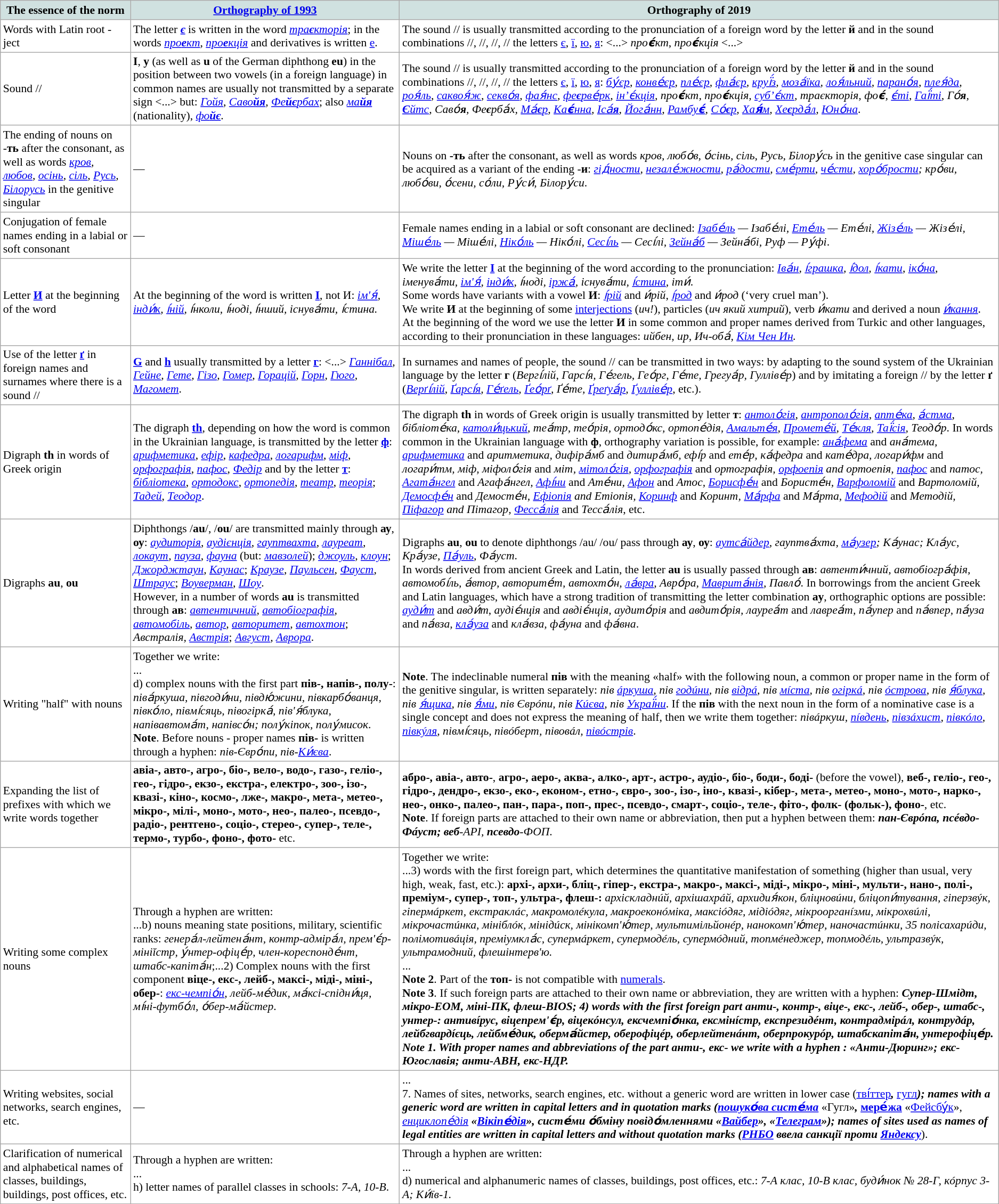<table class="wikitable" style="font-size: 90%; background-color: #fff;">
<tr>
<th style="background-color:#D0E1E0">The essence of the norm</th>
<th style="background-color:#D0E1E0"><a href='#'>Orthography of 1993</a></th>
<th style="background-color:#D0E1E0">Orthography of 2019</th>
</tr>
<tr>
<td>Words with Latin root -ject</td>
<td>The letter <strong><a href='#'><em>є</em></a></strong> is written in the word <a href='#'><em>тра<strong>є</strong>кторія</em></a>; in the words <a href='#'><em>про<strong>е</strong>кт</em></a>, <a href='#'><em>про<strong>е</strong>кція</em></a> and derivatives is written <a href='#'>е</a>.</td>
<td>The sound // is usually transmitted according to the pronunciation of a foreign word by the letter <strong>й</strong> and in the sound combinations //, //, //, // the letters <a href='#'>є</a>, <a href='#'>ї</a>, <a href='#'>ю</a>, <a href='#'>я</a>: <...> <em>про<strong>є́</strong>кт</em>, <em>про<strong>є́</strong>кція</em> <...></td>
</tr>
<tr>
<td>Sound //</td>
<td><strong>І</strong>, <strong>у</strong> (as well as <strong>u</strong> of the German diphthong <strong>eu</strong>) in the position between two vowels (in a foreign language) in common names are usually not transmitted by a separate sign <...> but: <em><a href='#'>Гойя</a></em>, <em><a href='#'>Саво<strong>йя</strong></a></em>, <em><a href='#'>Фе<strong>йє</strong>рбах</a></em>; also <em><a href='#'>ма<strong>йя</strong></a></em> (nationality), <em><a href='#'>фо<strong>йє</strong></a></em>.</td>
<td>The sound // is usually transmitted according to the pronunciation of a foreign word by the letter <strong>й</strong> and in the sound combinations //, //, //, // the letters <a href='#'>є</a>, <a href='#'>ї</a>, <a href='#'>ю</a>, <a href='#'>я</a>: <em><a href='#'>бу́єр</a>, <a href='#'>конве́єр</a>, <a href='#'>пле́єр</a>, <a href='#'>фла́єр</a>, <a href='#'>круї́з</a>, <a href='#'>моза́їка</a>, <a href='#'>лоя́льний</a>, <a href='#'>парано́я</a>, <a href='#'>плея́да</a>, <a href='#'>роя́ль</a>, <a href='#'>саквоя́ж</a>, <a href='#'>секво́я</a>, <a href='#'>фая́нс</a>, <a href='#'>фе<strong>є</strong>рве́рк</a>, <a href='#'>ін’є́кція</a>, про<strong>є́</strong>кт, про<strong>є́</strong>кція, <a href='#'>суб’є́кт</a>, траєкторія, фо<strong>є́</strong>, <a href='#'>є́ті</a>, <a href='#'>Гаї́ті</a>, Го́<strong>я</strong>, <a href='#'><strong>Є</strong>йтс</a>, Саво́<strong>я</strong>, Фе<strong>є</strong>рба́х, <a href='#'>Ма́<strong>є</strong>р</a>, <a href='#'>Ка<strong>є́</strong>нна</a>, <a href='#'>Іса́<strong>я</strong></a>, <a href='#'>Йога́нн</a>, <a href='#'>Рамбу<strong>є́</strong></a>, <a href='#'>Со́<strong>є</strong>р</a>, <a href='#'>Ха<strong>я́</strong>м</a>, <a href='#'>Хе<strong>є</strong>рда́л</a>, <a href='#'>Юно́на</a></em>.</td>
</tr>
<tr>
<td>The ending of nouns on -<strong>ть</strong> after the consonant, as well as words <em><a href='#'>кров</a>, <a href='#'>любов</a>, <a href='#'>осінь</a>, <a href='#'>сіль</a>, <a href='#'>Русь</a>, <a href='#'>Білорусь</a></em> in the genitive singular</td>
<td>—</td>
<td>Nouns on <strong>-ть</strong> after the consonant, as well as words <em>кров, любо́в, о́сінь, сіль, Русь, Білору́сь</em> in the genitive case singular can be acquired as a variant of the ending -<strong>и</strong>: <em><a href='#'>гід́ности</a>, <a href='#'>незале́жности</a>, <a href='#'>ра́дости</a>, <a href='#'>сме́рти</a>, <a href='#'>че́сти</a>, <a href='#'>хоро́брости</a>; кро́ви, любо́ви, о́сени, со́ли, Ру́си́, Білору́си</em>.</td>
</tr>
<tr>
<td>Conjugation of female names ending in a labial or soft consonant</td>
<td>—</td>
<td>Female names ending in a labial or soft consonant are declined: <em><a href='#'>Ізабе́ль</a> — Ізабе́лі, <a href='#'>Ете́ль</a> — Ете́лі, <a href='#'>Жізе́ль</a> — Жізе́лі, <a href='#'>Міше́ль</a> — Міше́лі, <a href='#'>Ніко́ль</a> — Ніко́лі, <a href='#'>Сесі́ль</a> — Сесі́лі, <a href='#'>Зейна́б</a> — Зейна́бі, Руф — Ру́фі</em>.</td>
</tr>
<tr>
<td>Letter <strong><a href='#'>И</a></strong> at the beginning of the word</td>
<td>At the beginning of the word is written <strong><a href='#'>І</a></strong>, not И: <em><a href='#'>ім'я́</a>, <a href='#'>інди́к</a>, <a href='#'>і́ній</a>, і́нколи, і́ноді, і́нший, існува́ти, і́стина.</em></td>
<td>We write the letter <strong><a href='#'>І</a></strong> at the beginning of the word according to the pronunciation: <em><a href='#'>Іва́н</a>, <a href='#'>і́грашка</a>, <a href='#'>і́дол</a>, <a href='#'>і́кати</a></em>, <em><a href='#'>іко́на</a>, іменува́ти, <a href='#'>ім'я́</a>, <a href='#'>інди́к</a>, і́ноді, <a href='#'>іржа́</a>, існува́ти, <a href='#'>і́стина</a>, іти́</em>.<br>Some words have variants with a vowel <strong>И</strong>: <em><a href='#'>і́рій</a></em> and <em>и́рій</em>, <em><a href='#'>і́род</a></em> and <em>и́род</em> (‘very cruel man’).<br>We write <strong>И</strong> at the beginning of some <a href='#'>interjections</a> (<em>ич!</em>), particles (<em>ич який хитрий</em>), verb <em>и́кати</em> and derived a noun <em><a href='#'>и́кання</a></em>.<br>At the beginning of the word we use the letter <strong>И</strong> in some common and proper names derived from Turkic and other languages, according to their pronunciation in these languages: <em>ийбен, ир, Ич-оба́, <a href='#'>Кім Чен Ин</a>.</em></td>
</tr>
<tr>
<td>Use of the letter <strong><a href='#'>ґ</a></strong> in foreign names and surnames where there is a sound //</td>
<td><strong><a href='#'>G</a></strong> and <strong><a href='#'>h</a></strong> usually transmitted by a letter <strong><a href='#'>г</a></strong>: <...> <em><a href='#'>Ганнібал</a>, <a href='#'>Гейне</a>, <a href='#'>Гете</a>, <a href='#'>Гізо</a>, <a href='#'>Гомер</a>, <a href='#'>Горацій</a>, <a href='#'>Горн</a>, <a href='#'>Гюго</a>, <a href='#'>Магомет</a></em>.</td>
<td>In surnames and names of people, the sound // can be transmitted in two ways: by adapting to the sound system of the Ukrainian language by the letter <strong>г</strong> (<em>Вергі́лій</em>, <em>Гарсі́я, Ге́гель, Гео́рг, Ге́те, Грегуа́р, Гулліве́р</em>) and by imitating a foreign // by the letter <strong>ґ</strong> (<em><a href='#'>Верґі́лій</a>, <a href='#'>Ґарсі́я</a>, <a href='#'>Ге́ґель</a>, <a href='#'>Ґео́рґ</a>, Ґе́те, <a href='#'>Ґреґуа́р</a>, <a href='#'>Ґулліве́р</a></em>, etc.).</td>
</tr>
<tr>
<td>Digraph <strong>th</strong> in words of Greek origin</td>
<td>The digraph <strong><a href='#'>th</a></strong>, depending on how the word is common in the Ukrainian language, is transmitted by the letter <strong><a href='#'>ф</a></strong>: <em><a href='#'>арифметика</a></em>, <em><a href='#'>ефір</a></em>, <em><a href='#'>кафедра</a></em>, <em><a href='#'>логарифм</a></em>, <em><a href='#'>міф</a></em>, <em><a href='#'>орфографія</a></em>, <em><a href='#'>пафос</a></em>, <em><a href='#'>Федір</a></em> and by the letter <strong><a href='#'>т</a></strong>: <em><a href='#'>бібліотека</a></em>, <em><a href='#'>ортодокс</a></em>, <em><a href='#'>ортопедія</a></em>, <em><a href='#'>театр</a></em>, <em><a href='#'>теорія</a></em>; <em><a href='#'>Тадей</a></em>, <em><a href='#'>Теодор</a></em>.</td>
<td>The digraph <strong>th</strong> in words of Greek origin is usually transmitted by letter <strong>т</strong>: <em><a href='#'>антоло́гія</a>, <a href='#'>антрополо́гія</a>, <a href='#'>апте́ка</a>, <a href='#'>а́стма</a>, бібліоте́ка, <a href='#'>католи́цький</a>, теа́тр, тео́рія, ортодо́кс, ортопе́дія, <a href='#'>Амальте́я</a>, <a href='#'>Промете́й</a>, <a href='#'>Те́кля</a>, <a href='#'>Таї́сія</a>, Теодо́р</em>. In words common in the Ukrainian language with <strong>ф</strong>, orthography variation is possible, for example: <em><a href='#'>ана́фема</a></em> and <em>ана́тема, <a href='#'>арифметика</a></em> and <em>аритметика, дифіра́мб</em> and <em>дитира́мб, ефі́р</em> and <em>ете́р, ка́федра</em> and <em>кате́дра, логари́фм</em> and <em>логари́тм, міф, міфоло́гія</em> and <em>міт, <a href='#'>мітоло́гія</a>, <a href='#'>орфографія</a></em> and <em>ортографія, <a href='#'>орфоепія</a> and ортоепія, <a href='#'>пафос</a></em> and <em>патос, <a href='#'>Агата́нгел</a></em> and <em>Агафа́нгел, <a href='#'>Афі́ни</a></em> and <em>Ате́ни, <a href='#'>Афон</a></em> and <em>Атос, <a href='#'>Борисфе́н</a></em> and <em>Бористе́н, <a href='#'>Варфоломій</a></em> and <em>Вартоломій, <a href='#'>Демосфе́н</a></em> and <em>Демосте́н, <a href='#'>Ефіопія</a> and Етіопія, <a href='#'>Коринф</a></em> and <em>Коринт, <a href='#'>Ма́рфа</a></em> and <em>Ма́рта, <a href='#'>Мефодій</a></em> and <em>Методій, <a href='#'>Піфагор</a> and Пітагор, <a href='#'>Фесса́лія</a></em> and <em>Тесса́лія</em>, etc.</td>
</tr>
<tr>
<td>Digraphs <strong>au</strong>, <strong>ou</strong></td>
<td>Diphthongs /<strong>au</strong>/, /<strong>ou</strong>/ are transmitted mainly through <strong>ау</strong>, <strong>оу</strong>: <em><a href='#'>аудиторія</a>, <a href='#'>аудієнція</a>, <a href='#'>гауптвахта</a>, <a href='#'>лауреат</a>, <a href='#'>локаут</a>, <a href='#'>пауза</a>, <a href='#'>фауна</a></em> (but: <em><a href='#'>мавзолей</a></em>); <em><a href='#'>джоуль</a>, <a href='#'>клоун</a></em>; <em><a href='#'>Джорджтаун</a>, <a href='#'>Каунас</a></em>; <em><a href='#'>Краузе</a>, <a href='#'>Паульсен</a>, <a href='#'>Фауст</a>, <a href='#'>Штраус</a></em>; <em><a href='#'>Воуверман</a>, <a href='#'>Шоу</a></em>.<br>However, in a number of words <strong>au</strong> is transmitted through <strong>ав</strong>: <em><a href='#'>автентичний</a>, <a href='#'>автобіографія</a>, <a href='#'>автомобіль</a>, <a href='#'>автор</a>, <a href='#'>авторитет</a>, <a href='#'>автохтон</a></em>; <em>Австралія, <a href='#'>Австрія</a></em>; <em><a href='#'>Август</a>, <a href='#'>Аврора</a></em>.</td>
<td>Digraphs <strong>au</strong>, <strong>ou</strong> to denote diphthongs /au/ /ou/ pass through <strong>ау</strong>, <strong>оу</strong>: <em><a href='#'>аутса́йдер</a>, гауптва́хта, <a href='#'>ма́узер</a>; Ка́унас; Кла́ус, Кра́узе, <a href='#'>Па́уль</a>, Фа́уст</em>.<br>In words derived from ancient Greek and Latin, the letter <strong>au</strong> is usually passed through <strong>ав</strong>: <em>автенти́чний, автобіогра́фія, автомобі́ль, а́втор, авторите́т, автохто́н, <a href='#'>ла́вра</a>, Авро́ра, <a href='#'>Маврита́нія</a>, Павло́</em>. In borrowings from the ancient Greek and Latin languages, which have a strong tradition of transmitting the letter combination <strong>aу</strong>, orthographic options are possible: <a href='#'><em>ауди́т</em></a> and <em>авди́т</em>, <em>аудіє́нція</em> and <em>авдіє́нція, аудито́рія</em> and <em>авдито́рія, лауреа́т</em> and <em>лавреа́т, па́упер</em> and <em>па́впер, па́уза</em> and <em>па́вза, <a href='#'>кла́уза</a></em> and <em>кла́вза, фа́уна</em> and <em>фа́вна</em>.</td>
</tr>
<tr>
<td>Writing "half" with nouns</td>
<td>Together we write:<br>...<br>d) complex nouns with the first part <strong>пів-, напів-, полу-</strong>: <em>піва́ркуша, півгоди́ни, півдю́жини, півкарбо́ванця, півко́ло, півмі́сяць, півогірка́, пів'я́блука, напівавтома́т, напівсо́н; полу́кіпок, полу́мисок</em>.<br><strong>Note</strong>. Before nouns - proper names <strong>пів-</strong> is written through a hyphen: <em>пів-Євро́пи, пів-<a href='#'>Ки́єва</a></em>.</td>
<td><strong>Note</strong>. The indeclinable numeral <strong>пів</strong> with the meaning «half» with the following noun, a common or proper name in the form of the genitive singular, is written separately: <em>пів <a href='#'>áркуша</a>, пів <a href='#'>годúни</a>, пів <a href='#'>відрá</a>, пів <a href='#'>мíста</a>, пів <a href='#'>огіркá</a>, пів <a href='#'>óстрова</a>, пів <a href='#'>я́блука</a>, пів <a href='#'>я́щика</a>, пів <a href='#'>я́ми</a>, пів Єврóпи, пів <a href='#'>Кúєва</a>, пів <a href='#'>Украї́ни</a></em>. If the <strong>пів</strong> with the next noun in the form of a nominative case is a single concept and does not express the meaning of half, then we write them together: <em>півáркуш, <a href='#'>пíвдень</a>, <a href='#'>півзáхист</a>, <a href='#'>півкóло</a>, <a href='#'>півкýля</a>, півмі́сяць, півóберт, півовáл, <a href='#'>півóстрів</a></em>.</td>
</tr>
<tr>
<td>Expanding the list of prefixes with which we write words together</td>
<td><strong>авіа-, авто-, агро-, біо-, вело-, водо-, газо-, геліо-, гео-, гідро-, екзо-, екстра-, електро-, зоо-, ізо-, квазі-, кіно-, космо-, лже-, макро-, мета-, метео-, мікро-, мілі-, моно-, мото-, нео-, палео-, псевдо-, радіо-, рентгено-, соціо-, стерео-, супер-, теле-, термо-, турбо-, фоно-, фото-</strong> etc.</td>
<td><strong>абро-, авіа-, авто-</strong>, <strong>агро-, аеро-, аква-, алко-, арт-, астро-, аудіо-, біо-, боди-, боді-</strong> (before the vowel), <strong>веб-, геліо-, гео-, гідро-, дендро-, екзо-, еко-, економ-, етно-, євро-, зоо-, ізо-, іно-, квазі-, кібер-, мета-, метео-, моно-, мото-, нарко-, нео-, онко-, палео-, пан-, пара-, поп-, прес-, псевдо-, смарт-, соціо-, теле-, фіто-, фолк- (фольк-), фоно-</strong>, etc.<br><strong>Note</strong>. If foreign parts are attached to their own name or abbreviation, then put a hyphen between them: <strong><em>пан<strong>-Єврóпа, </strong>псéвдо<strong>-Фáуст<em>; </em></strong>веб</strong>-API, <strong>псевдо</strong>-ФОП</em>.</td>
</tr>
<tr>
<td>Writing some complex nouns</td>
<td>Through a hyphen are written:<br>...b) nouns meaning state positions, military, scientific ranks: <em>генера́л-лейтена́нт, контр-адміра́л, прем'є́р-мініĭстр, у́нтер-офіце́р, член-кореспонде́нт, штабс-капіта́н</em>;...2) Complex nouns with the first component <strong>віце-, екс-, лейб-, максі-, міді-, міні-, обер-</strong>: <em><a href='#'>екс-чемпіо́н</a>, лейб-ме́дик, ма́ксі-спідни́ця, мі́ні-футбо́л, о́бер-ма́йстер</em>.</td>
<td>Together we write:<br>...3) words with the first foreign part, which determines the quantitative manifestation of something (higher than usual, very high, weak, fast, etc.): <strong>архі-, архи-, бліц-, гіпер-, екстра-, макро-, максі-, міді-, мікро-, міні-, мульти-, нано-, полі-, преміум-, супер-, топ-, ультра-, флеш-:</strong> <em>архіскладнúй, архішахрáй, архидия́кон, бліцновúни, бліцопи́тування, гіперзвýк, гіпермáркет, екстраклáс, макромолéкула, макроеконóміка, максіóдяг, мідіóдяг, мікроорганíзми, мікрохвúлі, мікрочастúнка, мініблóк, мінідúск, мінікомп'ю́тер, мультимільйонéр, нанокомп'ю́тер, наночастúнки, 35 полісахарúди, полімотивáція, преміумкла́с, супермáркет, супермодéль, супермóдний, топмéнеджер, топмодéль, ультразвýк, ультрамодний, флешінтерв'ю.</em><br>...<br><strong>Note 2</strong>. Part of the <strong>топ-</strong> is not compatible with <a href='#'>numerals</a>.<br><strong>Note 3</strong>. If such foreign parts are attached to their own name or abbreviation, they are written with a hyphen: <strong><em>Супер<strong>-Шмідт, </strong>мікро<strong>-ЕОМ, </strong>міні<strong>-ПК, </strong>флеш<strong>-BIOS;<em> 4) words with the first foreign part </strong>анти-, контр-, віце-, екс-, лейб-, обер-, штабс-, унтер-<strong>: </em>антивíрус, віцепрем'є́р, віцекóнсул, ексчемпіо́нка, ексмінíстр, експрезидéнт, контрадмірáл, контрудáр, лейбгвардíєць, лейбме́дик, оберма́йстер, оберофіцéр, оберлейтенáнт, оберпрокурóр, штабскапіта́н, унтерофіце́р<em>.<br></strong>Note 1<strong>. With proper names and abbreviations of the part </strong>анти-<strong>, </strong>екс-<strong> we write with a hyphen : </em>«</strong>Анти<strong>-Дюринг»; </strong>екс<strong>-Югославія; </strong>анти<strong>-АВН, </strong>екс<strong>-НДР<em>.</td>
</tr>
<tr>
<td>Writing websites, social networks, search engines, etc.</td>
<td>—</td>
<td>...<br>7. Names of sites, networks, search engines, etc. without a generic word are written in lower case (</em></strong><a href='#'>тві́ттер</a><strong><em>, </em></strong><a href='#'>гугл</a><strong><em>); names with a generic word are written in capital letters and in quotation marks (<a href='#'>пошуко́ва систе́ма</a> </em></strong>«Гугл»<strong><em>, </em><a href='#'>мере́жа</a> </strong>«<a href='#'>Фейсбу́к</a>»</em></strong>, <em><a href='#'>енциклопе́дія</a> <strong>«<a href='#'>Вікіпе́дія</a>»<strong><em>, систе́ми о́бміну повідо́мленнями </em></strong>«<a href='#'>Вайбер</a>»<strong><em>, </em></strong>«<a href='#'>Телеграм</a>»<strong><em>); names of sites used as names of legal entities are written in capital letters and without quotation marks (</em><a href='#'>РНБО</a> ввела санкції проти </strong><a href='#'>Яндексу</a></em></strong>).</td>
</tr>
<tr>
<td>Clarification of numerical and alphabetical names of classes, buildings, buildings, post offices, etc.</td>
<td>Through a hyphen are written:<br>...<br>h) letter names of parallel classes in schools: <em>7-А, 10-В</em>.</td>
<td>Through a hyphen are written:<br>...<br>d) numerical and alphanumeric names of classes, buildings, post offices, etc.: <em>7-А клас, 10-В клас, буди́нок № 28-Г, кóрпус 3-А; Ки́їв-1.</em></td>
</tr>
<tr>
</tr>
</table>
